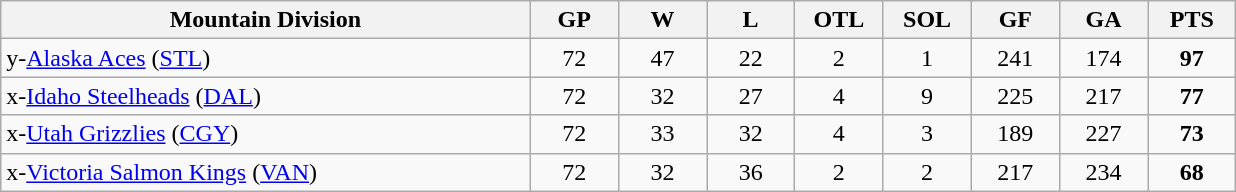<table class="wikitable" style="text-align:center">
<tr>
<th bgcolor="#DDDDFF" width="30%">Mountain Division</th>
<th bgcolor="#DDDDFF" width="5%">GP</th>
<th bgcolor="#DDDDFF" width="5%">W</th>
<th bgcolor="#DDDDFF" width="5%">L</th>
<th bgcolor="#DDDDFF" width="5%">OTL</th>
<th bgcolor="#DDDDFF" width="5%">SOL</th>
<th bgcolor="#DDDDFF" width="5%">GF</th>
<th bgcolor="#DDDDFF" width="5%">GA</th>
<th bgcolor="#DDDDFF" width="5%">PTS</th>
</tr>
<tr align=center>
<td align=left>y-<a href='#'>Alaska Aces</a> (<a href='#'>STL</a>)</td>
<td>72</td>
<td>47</td>
<td>22</td>
<td>2</td>
<td>1</td>
<td>241</td>
<td>174</td>
<td><strong>97</strong></td>
</tr>
<tr align=center>
<td align=left>x-<a href='#'>Idaho Steelheads</a> (<a href='#'>DAL</a>)</td>
<td>72</td>
<td>32</td>
<td>27</td>
<td>4</td>
<td>9</td>
<td>225</td>
<td>217</td>
<td><strong>77</strong></td>
</tr>
<tr align=center>
<td align=left>x-<a href='#'>Utah Grizzlies</a> (<a href='#'>CGY</a>)</td>
<td>72</td>
<td>33</td>
<td>32</td>
<td>4</td>
<td>3</td>
<td>189</td>
<td>227</td>
<td><strong>73</strong></td>
</tr>
<tr align=center>
<td align=left>x-<a href='#'>Victoria Salmon Kings</a> (<a href='#'>VAN</a>)</td>
<td>72</td>
<td>32</td>
<td>36</td>
<td>2</td>
<td>2</td>
<td>217</td>
<td>234</td>
<td><strong>68</strong></td>
</tr>
</table>
